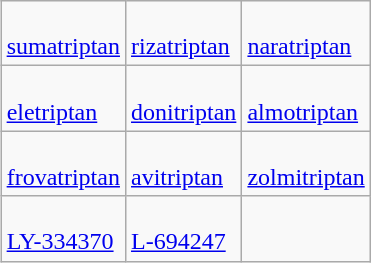<table class="wikitable" style="float:right; margin:auto 1em auto 1em;">
<tr>
<td style="vertical-align:bottom"><br><a href='#'>sumatriptan</a></td>
<td style="vertical-align:bottom"><br><a href='#'>rizatriptan</a></td>
<td style="vertical-align:bottom"><br><a href='#'>naratriptan</a></td>
</tr>
<tr>
<td style="vertical-align:bottom"><br><a href='#'>eletriptan</a></td>
<td style="vertical-align:bottom"><br><a href='#'>donitriptan</a></td>
<td style="vertical-align:bottom"><br><a href='#'>almotriptan</a></td>
</tr>
<tr>
<td style="vertical-align:bottom"><br><a href='#'>frovatriptan</a></td>
<td style="vertical-align:bottom"><br><a href='#'>avitriptan</a></td>
<td style="vertical-align:bottom"><br><a href='#'>zolmitriptan</a></td>
</tr>
<tr>
<td style="vertical-align:bottom"><br><a href='#'>LY-334370</a></td>
<td style="vertical-align:bottom"><br><a href='#'>L-694247</a></td>
<td></td>
</tr>
</table>
